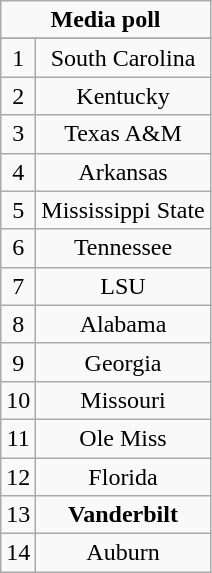<table class="wikitable">
<tr align="center">
<td align="center" Colspan="3"><strong>Media poll</strong></td>
</tr>
<tr align="center">
</tr>
<tr align="center">
<td>1</td>
<td>South Carolina</td>
</tr>
<tr align="center">
<td>2</td>
<td>Kentucky</td>
</tr>
<tr align="center">
<td>3</td>
<td>Texas A&M</td>
</tr>
<tr align="center">
<td>4</td>
<td>Arkansas</td>
</tr>
<tr align="center">
<td>5</td>
<td>Mississippi State</td>
</tr>
<tr align="center">
<td>6</td>
<td>Tennessee</td>
</tr>
<tr align="center">
<td>7</td>
<td>LSU</td>
</tr>
<tr align="center">
<td>8</td>
<td>Alabama</td>
</tr>
<tr align="center">
<td>9</td>
<td>Georgia</td>
</tr>
<tr align="center">
<td>10</td>
<td>Missouri</td>
</tr>
<tr align="center">
<td>11</td>
<td>Ole Miss</td>
</tr>
<tr align="center">
<td>12</td>
<td>Florida</td>
</tr>
<tr align="center">
<td>13</td>
<td><strong>Vanderbilt</strong></td>
</tr>
<tr align="center">
<td>14</td>
<td>Auburn</td>
</tr>
</table>
